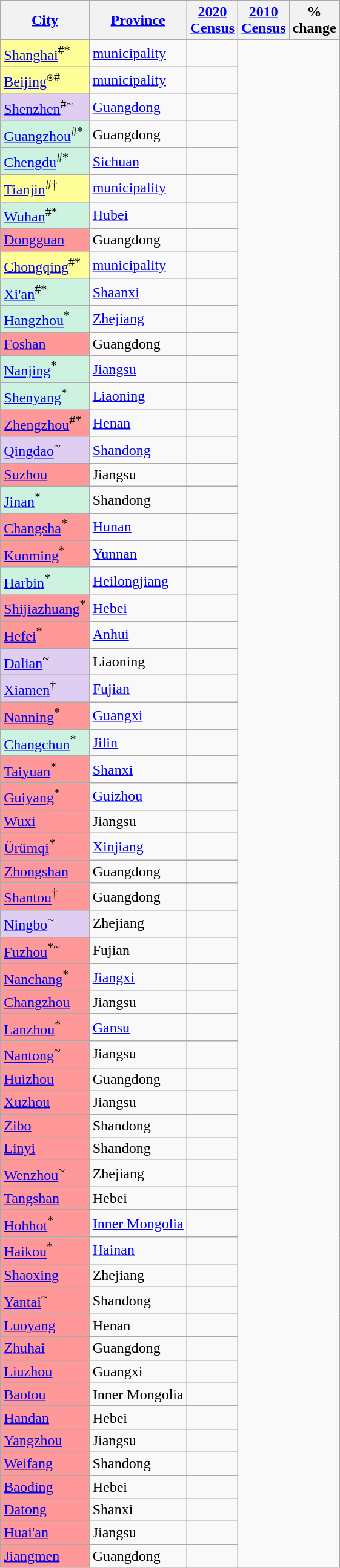<table class="sortable wikitable sticky-header static-row-numbers col1left col2left" >
<tr>
<th><a href='#'>City</a></th>
<th><a href='#'>Province</a></th>
<th><a href='#'>2020<br>Census</a></th>
<th><a href='#'>2010<br>Census</a></th>
<th>%<br>change</th>
</tr>
<tr>
<td style="background-color:#ffff99"><a href='#'>Shanghai</a><sup>#*</sup></td>
<td><a href='#'>municipality</a></td>
<td></td>
</tr>
<tr>
<td style="background-color:#ffff99"><a href='#'>Beijing</a><sup>⍟#</sup></td>
<td><a href='#'>municipality</a></td>
<td></td>
</tr>
<tr>
<td style="background-color:#e0cef2"><a href='#'>Shenzhen</a><sup>#~</sup></td>
<td><a href='#'>Guangdong</a></td>
<td></td>
</tr>
<tr>
<td style="background-color:#cef2e0"><a href='#'>Guangzhou</a><sup>#*</sup></td>
<td>Guangdong</td>
<td></td>
</tr>
<tr>
<td style="background-color:#cef2e0"><a href='#'>Chengdu</a><sup>#*</sup></td>
<td><a href='#'>Sichuan</a></td>
<td></td>
</tr>
<tr>
<td style="background-color:#ffff99"><a href='#'>Tianjin</a><sup>#†</sup></td>
<td><a href='#'>municipality</a></td>
<td></td>
</tr>
<tr>
<td style="background-color:#cef2e0"><a href='#'>Wuhan</a><sup>#*</sup></td>
<td><a href='#'>Hubei</a></td>
<td></td>
</tr>
<tr>
<td style="background-color:#ff9999"><a href='#'>Dongguan</a></td>
<td>Guangdong</td>
<td></td>
</tr>
<tr>
<td style="background-color:#ffff99"><a href='#'>Chongqing</a><sup>#*</sup></td>
<td><a href='#'>municipality</a></td>
<td></td>
</tr>
<tr>
<td style="background-color:#cef2e0"><a href='#'>Xi'an</a><sup>#*</sup></td>
<td><a href='#'>Shaanxi</a></td>
<td></td>
</tr>
<tr>
<td style="background-color:#cef2e0"><a href='#'>Hangzhou</a><sup>*</sup></td>
<td><a href='#'>Zhejiang</a></td>
<td></td>
</tr>
<tr>
<td style="background-color:#ff9999"><a href='#'>Foshan</a></td>
<td>Guangdong</td>
<td></td>
</tr>
<tr>
<td style="background-color:#cef2e0"><a href='#'>Nanjing</a><sup>*</sup></td>
<td><a href='#'>Jiangsu</a></td>
<td></td>
</tr>
<tr>
<td style="background-color:#cef2e0"><a href='#'>Shenyang</a><sup>*</sup></td>
<td><a href='#'>Liaoning</a></td>
<td></td>
</tr>
<tr>
<td style="background-color:#ff9999"><a href='#'>Zhengzhou</a><sup>#*</sup></td>
<td><a href='#'>Henan</a></td>
<td></td>
</tr>
<tr>
<td style="background-color:#e0cef2"><a href='#'>Qingdao</a><sup>~</sup></td>
<td><a href='#'>Shandong</a></td>
<td></td>
</tr>
<tr>
<td style="background-color:#ff9999"><a href='#'>Suzhou</a></td>
<td>Jiangsu</td>
<td></td>
</tr>
<tr>
<td style="background-color:#cef2e0"><a href='#'>Jinan</a><sup>*</sup></td>
<td>Shandong</td>
<td></td>
</tr>
<tr>
<td style="background-color:#ff9999"><a href='#'>Changsha</a><sup>*</sup></td>
<td><a href='#'>Hunan</a></td>
<td></td>
</tr>
<tr>
<td style="background-color:#ff9999"><a href='#'>Kunming</a><sup>*</sup></td>
<td><a href='#'>Yunnan</a></td>
<td></td>
</tr>
<tr>
<td style="background-color:#cef2e0"><a href='#'>Harbin</a><sup>*</sup></td>
<td><a href='#'>Heilongjiang</a></td>
<td></td>
</tr>
<tr>
<td style="background-color:#ff9999"><a href='#'>Shijiazhuang</a><sup>*</sup></td>
<td><a href='#'>Hebei</a></td>
<td></td>
</tr>
<tr>
<td style="background-color:#ff9999"><a href='#'>Hefei</a><sup>*</sup></td>
<td><a href='#'>Anhui</a></td>
<td></td>
</tr>
<tr>
<td style="background-color:#e0cef2"><a href='#'>Dalian</a><sup>~</sup></td>
<td>Liaoning</td>
<td></td>
</tr>
<tr>
<td style="background-color:#e0cef2"><a href='#'>Xiamen</a><sup>†</sup></td>
<td><a href='#'>Fujian</a></td>
<td></td>
</tr>
<tr>
<td style="background-color:#ff9999"><a href='#'>Nanning</a><sup>*</sup></td>
<td><a href='#'>Guangxi</a></td>
<td></td>
</tr>
<tr>
<td style="background-color:#cef2e0"><a href='#'>Changchun</a><sup>*</sup></td>
<td><a href='#'>Jilin</a></td>
<td></td>
</tr>
<tr>
<td style="background-color:#ff9999"><a href='#'>Taiyuan</a><sup>*</sup></td>
<td><a href='#'>Shanxi</a></td>
<td></td>
</tr>
<tr>
<td style="background-color:#ff9999"><a href='#'>Guiyang</a><sup>*</sup></td>
<td><a href='#'>Guizhou</a></td>
<td></td>
</tr>
<tr>
<td style="background-color:#ff9999"><a href='#'>Wuxi</a></td>
<td>Jiangsu</td>
<td></td>
</tr>
<tr>
<td style="background-color:#ff9999"><a href='#'>Ürümqi</a><sup>*</sup></td>
<td><a href='#'>Xinjiang</a></td>
<td></td>
</tr>
<tr>
<td style="background-color:#ff9999"><a href='#'>Zhongshan</a></td>
<td>Guangdong</td>
<td></td>
</tr>
<tr>
<td style="background-color:#ff9999"><a href='#'>Shantou</a><sup>†</sup></td>
<td>Guangdong</td>
<td></td>
</tr>
<tr>
<td style="background-color:#e0cef2"><a href='#'>Ningbo</a><sup>~</sup></td>
<td>Zhejiang</td>
<td></td>
</tr>
<tr>
<td style="background-color:#ff9999"><a href='#'>Fuzhou</a><sup>*~</sup></td>
<td>Fujian</td>
<td></td>
</tr>
<tr>
<td style="background-color:#ff9999"><a href='#'>Nanchang</a><sup>*</sup></td>
<td><a href='#'>Jiangxi</a></td>
<td></td>
</tr>
<tr>
<td style="background-color:#ff9999"><a href='#'>Changzhou</a></td>
<td>Jiangsu</td>
<td></td>
</tr>
<tr>
<td style="background-color:#ff9999"><a href='#'>Lanzhou</a><sup>*</sup></td>
<td><a href='#'>Gansu</a></td>
<td></td>
</tr>
<tr>
<td style="background-color:#ff9999"><a href='#'>Nantong</a><sup>~</sup></td>
<td>Jiangsu</td>
<td></td>
</tr>
<tr>
<td style="background-color:#ff9999"><a href='#'>Huizhou</a></td>
<td>Guangdong</td>
<td></td>
</tr>
<tr>
<td style="background-color:#ff9999"><a href='#'>Xuzhou</a></td>
<td>Jiangsu</td>
<td></td>
</tr>
<tr>
<td style="background-color:#ff9999"><a href='#'>Zibo</a></td>
<td>Shandong</td>
<td></td>
</tr>
<tr>
<td style="background-color:#ff9999"><a href='#'>Linyi</a></td>
<td>Shandong</td>
<td></td>
</tr>
<tr>
<td style="background-color:#ff9999"><a href='#'>Wenzhou</a><sup>~</sup></td>
<td>Zhejiang</td>
<td></td>
</tr>
<tr>
<td style="background-color:#ff9999"><a href='#'>Tangshan</a></td>
<td>Hebei</td>
<td></td>
</tr>
<tr>
<td style="background-color:#ff9999"><a href='#'>Hohhot</a><sup>*</sup></td>
<td><a href='#'>Inner Mongolia</a></td>
<td></td>
</tr>
<tr>
<td style="background-color:#ff9999"><a href='#'>Haikou</a><sup>*</sup></td>
<td><a href='#'>Hainan</a></td>
<td></td>
</tr>
<tr>
<td style="background-color:#ff9999"><a href='#'>Shaoxing</a></td>
<td>Zhejiang</td>
<td></td>
</tr>
<tr>
<td style="background-color:#ff9999"><a href='#'>Yantai</a><sup>~</sup></td>
<td>Shandong</td>
<td></td>
</tr>
<tr>
<td style="background-color:#ff9999"><a href='#'>Luoyang</a></td>
<td>Henan</td>
<td></td>
</tr>
<tr>
<td style="background-color:#ff9999"><a href='#'>Zhuhai</a></td>
<td>Guangdong</td>
<td></td>
</tr>
<tr>
<td style="background-color:#ff9999"><a href='#'>Liuzhou</a></td>
<td>Guangxi</td>
<td></td>
</tr>
<tr>
<td style="background-color:#ff9999"><a href='#'>Baotou</a></td>
<td>Inner Mongolia</td>
<td></td>
</tr>
<tr>
<td style="background-color:#ff9999"><a href='#'>Handan</a></td>
<td>Hebei</td>
<td></td>
</tr>
<tr>
<td style="background-color:#ff9999"><a href='#'>Yangzhou</a></td>
<td>Jiangsu</td>
<td></td>
</tr>
<tr>
<td style="background-color:#ff9999"><a href='#'>Weifang</a></td>
<td>Shandong</td>
<td></td>
</tr>
<tr>
<td style="background-color:#ff9999"><a href='#'>Baoding</a></td>
<td>Hebei</td>
<td></td>
</tr>
<tr>
<td style="background-color:#ff9999"><a href='#'>Datong</a></td>
<td>Shanxi</td>
<td></td>
</tr>
<tr>
<td style="background-color:#ff9999"><a href='#'>Huai'an</a></td>
<td>Jiangsu</td>
<td></td>
</tr>
<tr>
<td style="background-color:#ff9999"><a href='#'>Jiangmen</a></td>
<td>Guangdong</td>
<td></td>
</tr>
</table>
